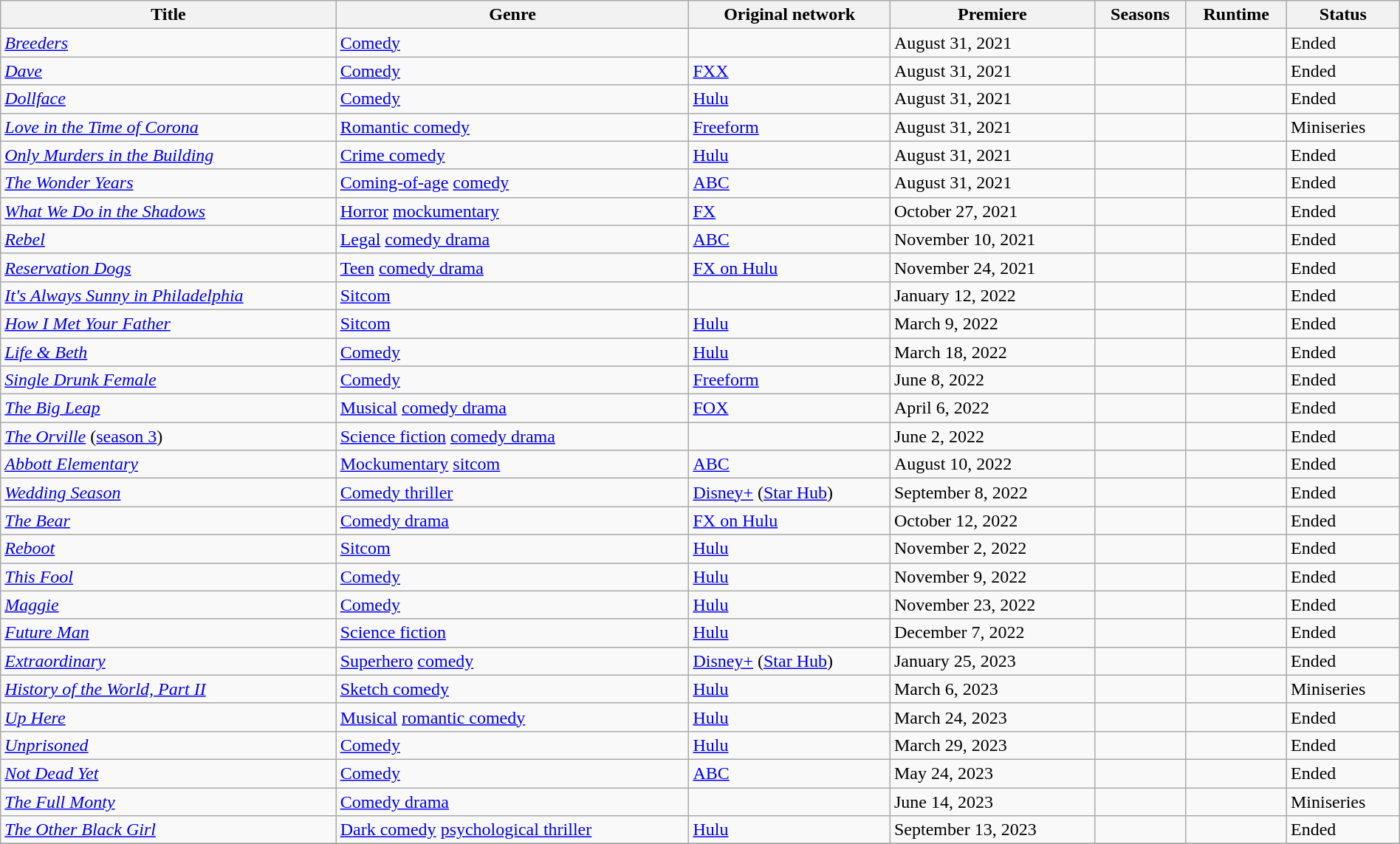<table class="wikitable sortable" style="width:100%;">
<tr>
<th>Title</th>
<th>Genre</th>
<th>Original network</th>
<th>Premiere</th>
<th>Seasons</th>
<th>Runtime</th>
<th>Status</th>
</tr>
<tr>
<td><em><a href='#'>Breeders</a></em></td>
<td><a href='#'>Comedy</a></td>
<td></td>
<td>August 31, 2021</td>
<td></td>
<td></td>
<td>Ended</td>
</tr>
<tr>
<td><em><a href='#'>Dave</a></em></td>
<td><a href='#'>Comedy</a></td>
<td><a href='#'>FXX</a></td>
<td>August 31, 2021</td>
<td></td>
<td></td>
<td>Ended</td>
</tr>
<tr>
<td><em><a href='#'>Dollface</a></em></td>
<td><a href='#'>Comedy</a></td>
<td><a href='#'>Hulu</a></td>
<td>August 31, 2021</td>
<td></td>
<td></td>
<td>Ended</td>
</tr>
<tr>
<td><em><a href='#'>Love in the Time of Corona</a></em></td>
<td><a href='#'>Romantic comedy</a></td>
<td><a href='#'>Freeform</a></td>
<td>August 31, 2021</td>
<td></td>
<td></td>
<td>Miniseries</td>
</tr>
<tr>
<td><em><a href='#'>Only Murders in the Building</a></em></td>
<td><a href='#'>Crime comedy</a></td>
<td><a href='#'>Hulu</a></td>
<td>August 31, 2021</td>
<td></td>
<td></td>
<td>Ended</td>
</tr>
<tr>
<td><em><a href='#'>The Wonder Years</a></em></td>
<td><a href='#'>Coming-of-age</a> <a href='#'>comedy</a></td>
<td><a href='#'>ABC</a></td>
<td>August 31, 2021</td>
<td></td>
<td></td>
<td>Ended</td>
</tr>
<tr>
<td><em><a href='#'>What We Do in the Shadows</a></em></td>
<td><a href='#'>Horror</a> <a href='#'>mockumentary</a></td>
<td><a href='#'>FX</a></td>
<td>October 27, 2021</td>
<td></td>
<td></td>
<td>Ended</td>
</tr>
<tr>
<td><em><a href='#'>Rebel</a></em></td>
<td><a href='#'>Legal</a> <a href='#'>comedy drama</a></td>
<td><a href='#'>ABC</a></td>
<td>November 10, 2021</td>
<td></td>
<td></td>
<td>Ended</td>
</tr>
<tr>
<td><em><a href='#'>Reservation Dogs</a></em></td>
<td><a href='#'>Teen</a> <a href='#'>comedy drama</a></td>
<td><a href='#'>FX on Hulu</a></td>
<td>November 24, 2021</td>
<td></td>
<td></td>
<td>Ended</td>
</tr>
<tr>
<td><em><a href='#'>It's Always Sunny in Philadelphia</a></em></td>
<td><a href='#'>Sitcom</a></td>
<td></td>
<td>January 12, 2022</td>
<td></td>
<td></td>
<td>Ended</td>
</tr>
<tr>
<td><em><a href='#'>How I Met Your Father</a></em></td>
<td><a href='#'>Sitcom</a></td>
<td><a href='#'>Hulu</a></td>
<td>March 9, 2022</td>
<td></td>
<td></td>
<td>Ended</td>
</tr>
<tr>
<td><em><a href='#'>Life & Beth</a></em></td>
<td><a href='#'>Comedy</a></td>
<td><a href='#'>Hulu</a></td>
<td>March 18, 2022</td>
<td></td>
<td></td>
<td>Ended</td>
</tr>
<tr>
<td><em><a href='#'>Single Drunk Female</a></em></td>
<td><a href='#'>Comedy</a></td>
<td><a href='#'>Freeform</a></td>
<td>June 8, 2022</td>
<td></td>
<td></td>
<td>Ended</td>
</tr>
<tr>
<td><em><a href='#'>The Big Leap</a></em></td>
<td><a href='#'>Musical</a> <a href='#'>comedy drama</a></td>
<td><a href='#'>FOX</a></td>
<td>April 6, 2022</td>
<td></td>
<td></td>
<td>Ended</td>
</tr>
<tr>
<td><em><a href='#'>The Orville</a></em> (<a href='#'>season 3</a>)</td>
<td><a href='#'>Science fiction</a> <a href='#'>comedy drama</a></td>
<td></td>
<td>June 2, 2022</td>
<td></td>
<td></td>
<td>Ended</td>
</tr>
<tr>
<td><em><a href='#'>Abbott Elementary</a></em></td>
<td><a href='#'>Mockumentary</a> <a href='#'>sitcom</a></td>
<td><a href='#'>ABC</a></td>
<td>August 10, 2022</td>
<td></td>
<td></td>
<td>Ended</td>
</tr>
<tr>
<td><em><a href='#'>Wedding Season</a></em></td>
<td><a href='#'>Comedy thriller</a></td>
<td><a href='#'>Disney+</a> (<a href='#'>Star Hub</a>)</td>
<td>September 8, 2022</td>
<td></td>
<td></td>
<td>Ended</td>
</tr>
<tr>
<td><em><a href='#'>The Bear</a></em></td>
<td><a href='#'>Comedy drama</a></td>
<td><a href='#'>FX on Hulu</a></td>
<td>October 12, 2022</td>
<td></td>
<td></td>
<td>Ended</td>
</tr>
<tr>
<td><em><a href='#'>Reboot</a></em></td>
<td><a href='#'>Sitcom</a></td>
<td><a href='#'>Hulu</a></td>
<td>November 2, 2022</td>
<td></td>
<td></td>
<td>Ended</td>
</tr>
<tr>
<td><em><a href='#'>This Fool</a></em></td>
<td><a href='#'>Comedy</a></td>
<td><a href='#'>Hulu</a></td>
<td>November 9, 2022</td>
<td></td>
<td></td>
<td>Ended</td>
</tr>
<tr>
<td><em><a href='#'>Maggie</a></em></td>
<td><a href='#'>Comedy</a></td>
<td><a href='#'>Hulu</a></td>
<td>November 23, 2022</td>
<td></td>
<td></td>
<td>Ended</td>
</tr>
<tr>
<td><em><a href='#'>Future Man</a></em></td>
<td><a href='#'>Science fiction</a></td>
<td><a href='#'>Hulu</a></td>
<td>December 7, 2022</td>
<td></td>
<td></td>
<td>Ended</td>
</tr>
<tr>
<td><em><a href='#'>Extraordinary</a></em></td>
<td><a href='#'>Superhero</a> <a href='#'>comedy</a></td>
<td><a href='#'>Disney+</a> (<a href='#'>Star Hub</a>)</td>
<td>January 25, 2023</td>
<td></td>
<td></td>
<td>Ended</td>
</tr>
<tr>
<td><em><a href='#'>History of the World, Part II</a></em></td>
<td><a href='#'>Sketch comedy</a></td>
<td><a href='#'>Hulu</a></td>
<td>March 6, 2023</td>
<td></td>
<td></td>
<td>Miniseries</td>
</tr>
<tr>
<td><em><a href='#'>Up Here</a></em></td>
<td><a href='#'>Musical</a> <a href='#'>romantic comedy</a></td>
<td><a href='#'>Hulu</a></td>
<td>March 24, 2023</td>
<td></td>
<td></td>
<td>Ended</td>
</tr>
<tr>
<td><em><a href='#'>Unprisoned</a></em></td>
<td><a href='#'>Comedy</a></td>
<td><a href='#'>Hulu</a></td>
<td>March 29, 2023</td>
<td></td>
<td></td>
<td>Ended</td>
</tr>
<tr>
<td><em><a href='#'>Not Dead Yet</a></em></td>
<td><a href='#'>Comedy</a></td>
<td><a href='#'>ABC</a></td>
<td>May 24, 2023</td>
<td></td>
<td></td>
<td>Ended</td>
</tr>
<tr>
<td><em><a href='#'>The Full Monty</a></em></td>
<td><a href='#'>Comedy drama</a></td>
<td></td>
<td>June 14, 2023</td>
<td></td>
<td></td>
<td>Miniseries</td>
</tr>
<tr>
<td><em><a href='#'>The Other Black Girl</a></em></td>
<td><a href='#'>Dark comedy</a> <a href='#'>psychological thriller</a></td>
<td><a href='#'>Hulu</a></td>
<td>September 13, 2023</td>
<td></td>
<td></td>
<td>Ended</td>
</tr>
<tr>
</tr>
</table>
